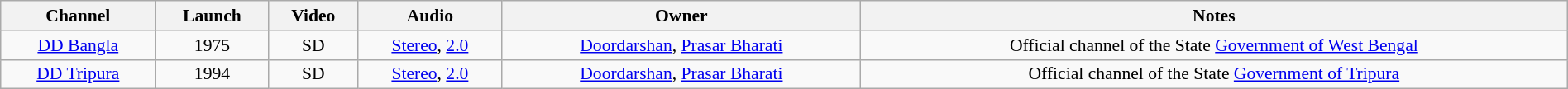<table class="wikitable sortable" style="border-collapse:collapse; font-size: 90%; text-align:center" width="100%">
<tr>
<th>Channel</th>
<th>Launch</th>
<th>Video</th>
<th>Audio</th>
<th>Owner</th>
<th>Notes</th>
</tr>
<tr>
<td><a href='#'>DD Bangla</a></td>
<td>1975</td>
<td>SD</td>
<td><a href='#'>Stereo</a>, <a href='#'>2.0</a></td>
<td><a href='#'>Doordarshan</a>, <a href='#'>Prasar Bharati</a></td>
<td>Official channel of the State <a href='#'>Government of West Bengal</a></td>
</tr>
<tr>
<td><a href='#'>DD Tripura</a></td>
<td>1994</td>
<td>SD</td>
<td><a href='#'>Stereo</a>, <a href='#'>2.0</a></td>
<td><a href='#'>Doordarshan</a>, <a href='#'>Prasar Bharati</a></td>
<td>Official channel of the State <a href='#'>Government of Tripura</a></td>
</tr>
</table>
